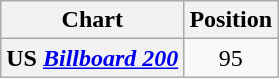<table class="wikitable plainrowheaders">
<tr>
<th scope="col">Chart</th>
<th scope="col">Position</th>
</tr>
<tr>
<th scope="row">US <em><a href='#'>Billboard 200</a></em></th>
<td align="center">95</td>
</tr>
</table>
